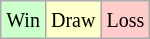<table class="wikitable">
<tr>
<td style="background-color: #CCFFCC;"><small>Win</small></td>
<td style="background-color: #FFFFCC;"><small>Draw</small></td>
<td style="background-color: #FFCCCC;"><small>Loss</small></td>
</tr>
</table>
